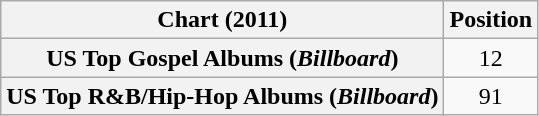<table class="wikitable sortable plainrowheaders" style="text-align:center">
<tr>
<th scope="col">Chart (2011)</th>
<th scope="col">Position</th>
</tr>
<tr>
<th scope="row">US Top Gospel Albums (<em>Billboard</em>)</th>
<td>12</td>
</tr>
<tr>
<th scope="row">US Top R&B/Hip-Hop Albums (<em>Billboard</em>)</th>
<td>91</td>
</tr>
</table>
